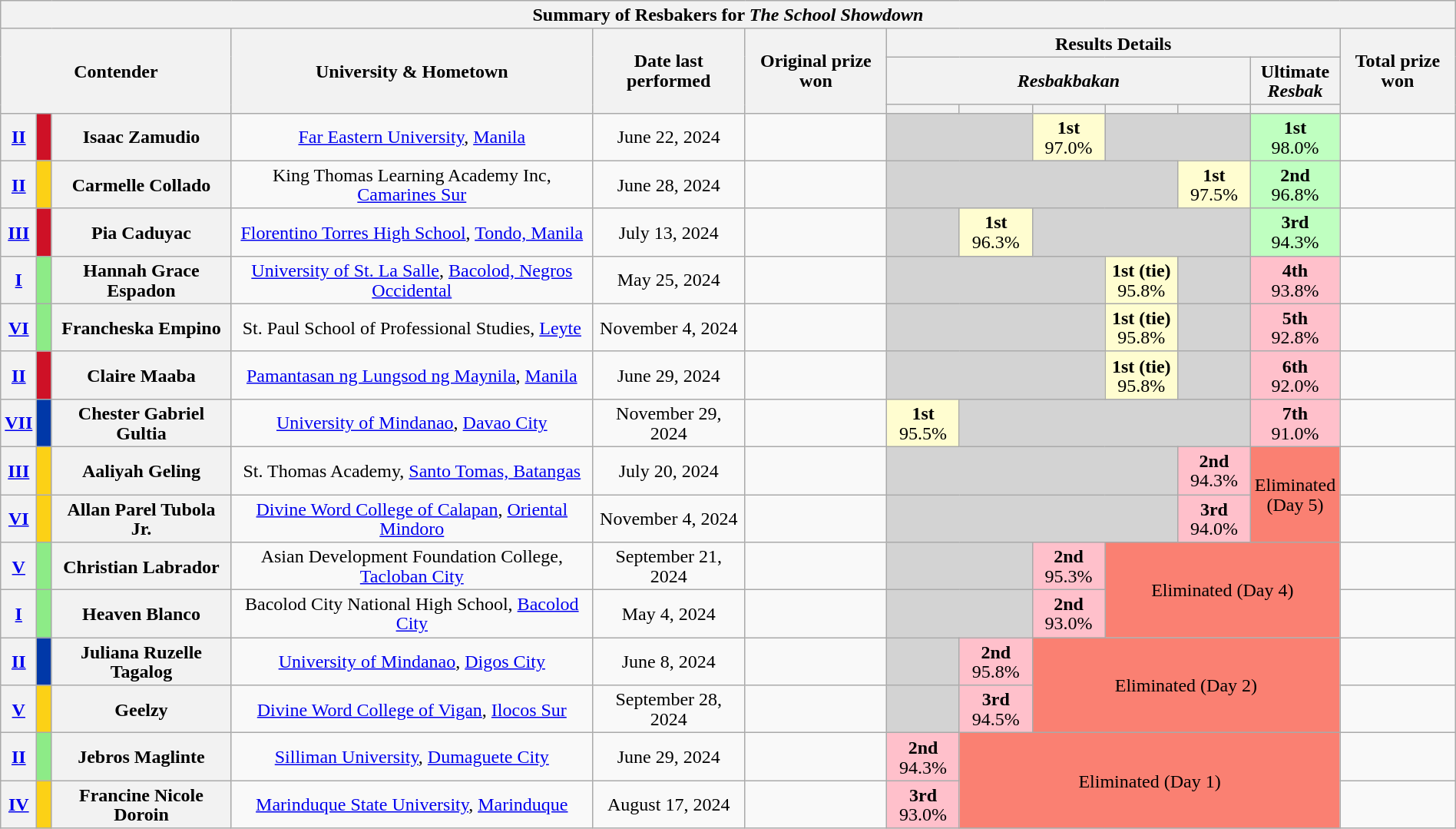<table class="wikitable sortable" style="text-align:center; width:100%; line-height:17px;">
<tr>
<th colspan="13">Summary of Resbakers for <em>The School Showdown</em></th>
</tr>
<tr>
<th colspan="3" rowspan="3">Contender</th>
<th rowspan="3">University & Hometown</th>
<th rowspan="3">Date last performed</th>
<th rowspan="3">Original prize won</th>
<th colspan="6">Results Details</th>
<th rowspan="3">Total prize won</th>
</tr>
<tr>
<th colspan="5"><em>Resbakbakan</em></th>
<th>Ultimate <em>Resbak</em></th>
</tr>
<tr>
<th width="05%"></th>
<th width="05%"></th>
<th width="05%"></th>
<th width="05%"></th>
<th width="05%"></th>
<th width="05%"></th>
</tr>
<tr ">
<th width="01%"><a href='#'>II</a></th>
<th width="01%" style="background:#CE1126"></th>
<th><strong>Isaac Zamudio</strong></th>
<td><a href='#'>Far Eastern University</a>, <a href='#'>Manila</a></td>
<td>June 22, 2024</td>
<td></td>
<td colspan="2" style="background:lightgray;"></td>
<td style="background:#FFFDD0;"><strong>1st</strong><br>97.0%</td>
<td colspan="2" style="background:lightgray;"></td>
<td style="background:#BFFFC0;"><strong>1st</strong><br>98.0%</td>
<td></td>
</tr>
<tr>
<th width="01%"><a href='#'>II</a></th>
<th width="01%" style="background:#FCD116"></th>
<th><strong>Carmelle Collado</strong></th>
<td>King Thomas Learning Academy Inc, <a href='#'>Camarines Sur</a></td>
<td>June 28, 2024</td>
<td></td>
<td colspan="4" style="background:lightgray;"></td>
<td style="background:#FFFDD0;"><strong>1st</strong><br>97.5%</td>
<td style="background:#BFFFC0;"><strong>2nd</strong><br>96.8%</td>
<td></td>
</tr>
<tr>
<th width="01%"><a href='#'>III</a></th>
<th width="01%" style="background:#CE1126"></th>
<th><strong>Pia Caduyac</strong></th>
<td><a href='#'>Florentino Torres High School</a>, <a href='#'>Tondo, Manila</a></td>
<td>July 13, 2024</td>
<td></td>
<td style="background:lightgray;"></td>
<td style="background:#FFFDD0;"><strong>1st</strong><br>96.3%</td>
<td colspan="3" style="background:lightgray;"></td>
<td style="background:#BFFFC0;"><strong>3rd</strong><br>94.3%</td>
<td></td>
</tr>
<tr style="background:___;">
<th width="01%"><a href='#'>I</a></th>
<th width="01%" style="background:#8deb87"></th>
<th>Hannah Grace Espadon</th>
<td><a href='#'>University of St. La Salle</a>, <a href='#'>Bacolod, Negros Occidental</a></td>
<td>May 25, 2024</td>
<td></td>
<td colspan="3" style="background:lightgray;"></td>
<td style="background:#FFFDD0;"><strong>1st (tie)</strong><br>95.8%</td>
<td style="background:lightgray;"></td>
<td style="background:pink;"><strong>4th</strong><br>93.8%</td>
<td></td>
</tr>
<tr style="background:___;">
<th width="01%"><a href='#'>VI</a></th>
<th width="01%" style="background:#8deb87"></th>
<th>Francheska Empino</th>
<td>St. Paul School of Professional Studies, <a href='#'>Leyte</a></td>
<td>November 4, 2024</td>
<td></td>
<td colspan="3" style="background:lightgray;"></td>
<td style="background:#FFFDD0;"><strong>1st (tie)</strong><br>95.8%</td>
<td style="background:lightgray;"></td>
<td style="background:pink;"><strong>5th</strong><br>92.8%</td>
<td></td>
</tr>
<tr style="background:___;">
<th width="01%"><a href='#'>II</a></th>
<th width="01%" style="background:#CE1126"></th>
<th>Claire Maaba</th>
<td><a href='#'>Pamantasan ng Lungsod ng Maynila</a>, <a href='#'>Manila</a></td>
<td>June 29, 2024</td>
<td></td>
<td colspan="3" style="background:lightgray;"></td>
<td style="background:#FFFDD0;"><strong>1st (tie)</strong><br>95.8%</td>
<td style="background:lightgray;"></td>
<td style="background:pink;"><strong>6th</strong><br>92.0%</td>
<td></td>
</tr>
<tr style="background:____;">
<th width="01%"><a href='#'>VII</a></th>
<th width="01%" style="background:#0038A8"></th>
<th>Chester Gabriel Gultia</th>
<td><a href='#'>University of Mindanao</a>, <a href='#'>Davao City</a></td>
<td>November 29, 2024</td>
<td></td>
<td style="background:#FFFDD0;"><strong>1st</strong><br>95.5%</td>
<td colspan="4" style="background:lightgray;"></td>
<td style="background:pink;"><strong>7th</strong><br>91.0%</td>
<td></td>
</tr>
<tr style="background:__;">
<th width="01%"><a href='#'>III</a></th>
<th width="01%" style="background:#FCD116"></th>
<th>Aaliyah Geling</th>
<td>St. Thomas Academy, <a href='#'>Santo Tomas, Batangas</a></td>
<td>July 20, 2024</td>
<td></td>
<td colspan="4" style="background:lightgray;"></td>
<td style="background:pink;"><strong>2nd</strong><br>94.3%</td>
<td rowspan="2" style="background:salmon;">Eliminated (Day 5)</td>
<td></td>
</tr>
<tr style="background:___;">
<th width="01%"><a href='#'>VI</a></th>
<th width="01%" style="background:#FCD116"></th>
<th>Allan Parel Tubola Jr.</th>
<td><a href='#'>Divine Word College of Calapan</a>, <a href='#'>Oriental Mindoro</a></td>
<td>November 4, 2024</td>
<td></td>
<td colspan="4" style="background:lightgray;"></td>
<td style="background:pink;"><strong>3rd</strong><br>94.0%</td>
<td></td>
</tr>
<tr style="background:___;">
<th width="01%"><a href='#'>V</a></th>
<th width="01%" style="background:#8deb87"></th>
<th>Christian Labrador</th>
<td>Asian Development Foundation College, <a href='#'>Tacloban City</a></td>
<td>September 21, 2024</td>
<td></td>
<td colspan="2" style="background:lightgray;"></td>
<td style="background:pink;"><strong>2nd</strong><br>95.3%</td>
<td colspan="3" rowspan="2" style="background:salmon;">Eliminated (Day 4)</td>
<td></td>
</tr>
<tr style="background:___;">
<th width="01%"><a href='#'>I</a></th>
<th width="01%" style="background:#8deb87"></th>
<th>Heaven Blanco</th>
<td>Bacolod City National High School, <a href='#'>Bacolod City</a></td>
<td>May 4, 2024</td>
<td></td>
<td colspan="2" style="background:lightgray;"></td>
<td style="background:pink;"><strong>2nd</strong><br>93.0%</td>
<td></td>
</tr>
<tr style="background:___;">
<th width="01%"><a href='#'>II</a></th>
<th width="01%" style="background:#0038A8"></th>
<th>Juliana Ruzelle Tagalog</th>
<td><a href='#'>University of Mindanao</a>, <a href='#'>Digos City</a></td>
<td>June 8, 2024</td>
<td></td>
<td style="background:lightgray;"></td>
<td style="background:pink;"><strong>2nd</strong><br>95.8%</td>
<td colspan="4" rowspan="2" style="background:salmon;">Eliminated (Day 2)</td>
<td></td>
</tr>
<tr style="background:__;">
<th width="01%"><a href='#'>V</a></th>
<th width="01%" style="background:#FCD116"></th>
<th>Geelzy</th>
<td><a href='#'>Divine Word College of Vigan</a>, <a href='#'>Ilocos Sur</a></td>
<td>September 28, 2024</td>
<td></td>
<td style="background:lightgray;"></td>
<td style="background:pink;"><strong>3rd</strong><br>94.5%</td>
<td></td>
</tr>
<tr style="background:__;">
<th width="01%"><a href='#'>II</a></th>
<th width="01%" style="background:#8deb87"></th>
<th>Jebros Maglinte</th>
<td><a href='#'>Silliman University</a>, <a href='#'>Dumaguete City</a></td>
<td>June 29, 2024</td>
<td></td>
<td style="background:pink;"><strong>2nd</strong><br>94.3%</td>
<td colspan="5" rowspan="2" style="background:salmon;">Eliminated (Day 1)</td>
<td></td>
</tr>
<tr>
<th width="01%"><a href='#'>IV</a></th>
<th width="01%" style="background:#FCD116"></th>
<th>Francine Nicole Doroin</th>
<td><a href='#'>Marinduque State University</a>, <a href='#'>Marinduque</a></td>
<td>August 17, 2024</td>
<td></td>
<td style="background:pink;"><strong>3rd</strong><br>93.0%</td>
<td></td>
</tr>
</table>
